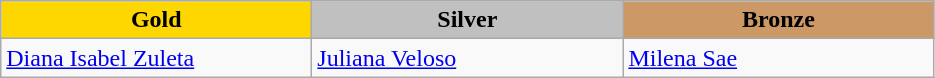<table class="wikitable" style="text-align:left">
<tr align="center">
<td width=200 bgcolor=gold><strong>Gold</strong></td>
<td width=200 bgcolor=silver><strong>Silver</strong></td>
<td width=200 bgcolor=CC9966><strong>Bronze</strong></td>
</tr>
<tr>
<td><a href='#'>Diana Isabel Zuleta</a><br><em></em></td>
<td><a href='#'>Juliana Veloso</a><br><em></em></td>
<td><a href='#'>Milena Sae</a><br><em></em></td>
</tr>
</table>
